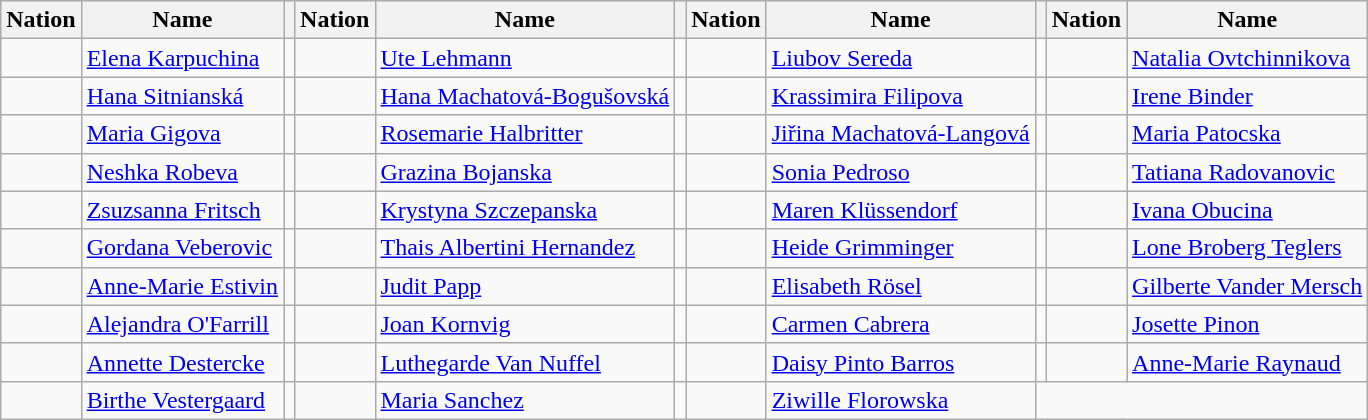<table class="wikitable">
<tr>
<th>Nation</th>
<th>Name</th>
<th></th>
<th>Nation</th>
<th>Name</th>
<th></th>
<th>Nation</th>
<th>Name</th>
<th></th>
<th>Nation</th>
<th>Name</th>
</tr>
<tr>
<td></td>
<td><a href='#'>Elena Karpuchina</a></td>
<td></td>
<td></td>
<td><a href='#'>Ute Lehmann</a></td>
<td></td>
<td></td>
<td><a href='#'>Liubov Sereda</a></td>
<td></td>
<td></td>
<td><a href='#'>Natalia Ovtchinnikova</a></td>
</tr>
<tr>
<td></td>
<td><a href='#'>Hana Sitnianská</a></td>
<td></td>
<td></td>
<td><a href='#'>Hana Machatová-Bogušovská</a></td>
<td></td>
<td></td>
<td><a href='#'>Krassimira Filipova</a></td>
<td></td>
<td></td>
<td><a href='#'>Irene Binder</a></td>
</tr>
<tr>
<td></td>
<td><a href='#'>Maria Gigova</a></td>
<td></td>
<td></td>
<td><a href='#'>Rosemarie Halbritter</a></td>
<td></td>
<td></td>
<td><a href='#'>Jiřina Machatová-Langová</a></td>
<td></td>
<td></td>
<td><a href='#'>Maria Patocska</a></td>
</tr>
<tr>
<td></td>
<td><a href='#'>Neshka Robeva</a></td>
<td></td>
<td></td>
<td><a href='#'>Grazina Bojanska</a></td>
<td></td>
<td></td>
<td><a href='#'>Sonia Pedroso</a></td>
<td></td>
<td></td>
<td><a href='#'>Tatiana Radovanovic</a></td>
</tr>
<tr>
<td></td>
<td><a href='#'>Zsuzsanna Fritsch</a></td>
<td></td>
<td></td>
<td><a href='#'>Krystyna Szczepanska</a></td>
<td></td>
<td></td>
<td><a href='#'>Maren Klüssendorf</a></td>
<td></td>
<td></td>
<td><a href='#'>Ivana Obucina</a></td>
</tr>
<tr>
<td></td>
<td><a href='#'>Gordana Veberovic</a></td>
<td></td>
<td></td>
<td><a href='#'>Thais Albertini Hernandez</a></td>
<td></td>
<td></td>
<td><a href='#'>Heide Grimminger</a></td>
<td></td>
<td></td>
<td><a href='#'>Lone Broberg Teglers</a></td>
</tr>
<tr>
<td></td>
<td><a href='#'>Anne-Marie Estivin</a></td>
<td></td>
<td></td>
<td><a href='#'>Judit Papp</a></td>
<td></td>
<td></td>
<td><a href='#'>Elisabeth Rösel</a></td>
<td></td>
<td></td>
<td><a href='#'>Gilberte Vander Mersch</a></td>
</tr>
<tr>
<td></td>
<td><a href='#'>Alejandra O'Farrill</a></td>
<td></td>
<td></td>
<td><a href='#'>Joan Kornvig</a></td>
<td></td>
<td></td>
<td><a href='#'>Carmen Cabrera</a></td>
<td></td>
<td></td>
<td><a href='#'>Josette Pinon</a></td>
</tr>
<tr>
<td></td>
<td><a href='#'>Annette Destercke</a></td>
<td></td>
<td></td>
<td><a href='#'>Luthegarde Van Nuffel</a></td>
<td></td>
<td></td>
<td><a href='#'>Daisy Pinto Barros</a></td>
<td></td>
<td></td>
<td><a href='#'>Anne-Marie Raynaud</a></td>
</tr>
<tr>
<td></td>
<td><a href='#'>Birthe Vestergaard</a></td>
<td></td>
<td></td>
<td><a href='#'>Maria Sanchez</a></td>
<td></td>
<td></td>
<td><a href='#'>Ziwille Florowska</a></td>
</tr>
</table>
